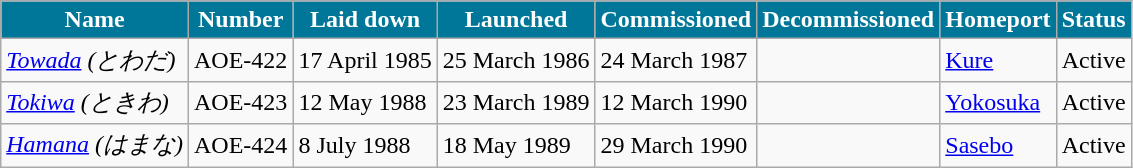<table class="wikitable">
<tr>
<th style="background:#079;color:#fff;">Name</th>
<th style="background:#079;color:#fff;">Number</th>
<th style="background:#079;color:#fff;">Laid down</th>
<th style="background:#079;color:#fff;">Launched</th>
<th style="background:#079;color:#fff;">Commissioned</th>
<th style="background:#079;color:#fff;">Decommissioned</th>
<th style="background:#079;color:#fff;">Homeport</th>
<th style="background:#079;color:#fff;">Status</th>
</tr>
<tr>
<td><em><a href='#'>Towada</a> (とわだ)</em></td>
<td>AOE-422</td>
<td>17 April 1985</td>
<td>25 March 1986</td>
<td>24 March 1987</td>
<td></td>
<td><a href='#'>Kure</a></td>
<td>Active</td>
</tr>
<tr>
<td><em><a href='#'>Tokiwa</a> (ときわ)</em></td>
<td>AOE-423</td>
<td>12 May 1988</td>
<td>23 March 1989</td>
<td>12 March 1990</td>
<td></td>
<td><a href='#'>Yokosuka</a></td>
<td>Active</td>
</tr>
<tr>
<td><em><a href='#'>Hamana</a> (はまな)</em></td>
<td>AOE-424</td>
<td>8 July 1988</td>
<td>18 May 1989</td>
<td>29 March 1990</td>
<td></td>
<td><a href='#'>Sasebo</a></td>
<td>Active</td>
</tr>
</table>
